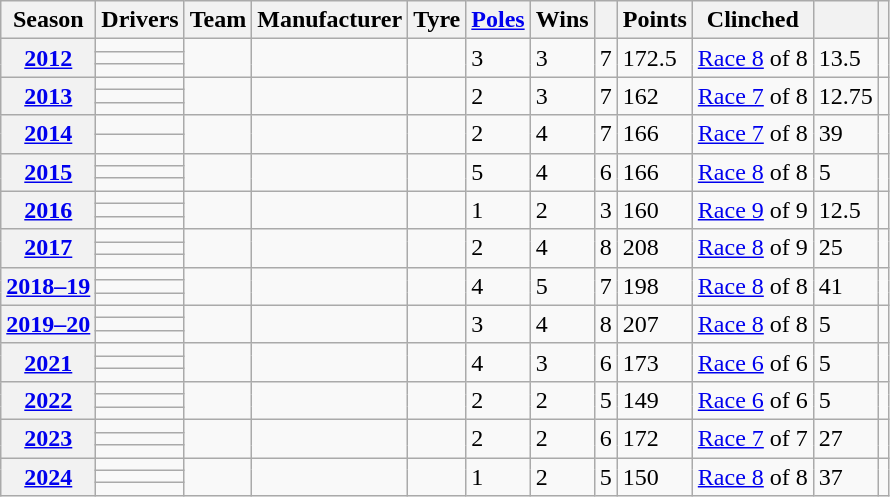<table class="wikitable sortable plainrowheaders";>
<tr>
<th scope=col>Season</th>
<th scope=col>Drivers</th>
<th scope=col>Team</th>
<th scope=col>Manufacturer</th>
<th scope=col>Tyre</th>
<th scope=col><a href='#'>Poles</a></th>
<th scope=col>Wins</th>
<th scope=col></th>
<th scope=col>Points</th>
<th scope=col>Clinched</th>
<th scope=col></th>
<th scope=col class=unsortable></th>
</tr>
<tr>
<th scope=row style="text-align: center;" rowspan=3><a href='#'>2012</a></th>
<td></td>
<td rowspan=3></td>
<td rowspan=3></td>
<td rowspan=3></td>
<td rowspan=3>3</td>
<td rowspan=3>3</td>
<td rowspan=3>7</td>
<td rowspan=3>172.5</td>
<td rowspan=3><a href='#'>Race 8</a> of 8</td>
<td rowspan=3>13.5</td>
<td rowspan=3 style="text-align:center;"></td>
</tr>
<tr>
<td></td>
</tr>
<tr>
<td></td>
</tr>
<tr>
<th scope=row style="text-align: center;" rowspan=3><a href='#'>2013</a></th>
<td></td>
<td rowspan=3></td>
<td rowspan=3></td>
<td rowspan=3></td>
<td rowspan=3>2</td>
<td rowspan=3>3</td>
<td rowspan=3>7</td>
<td rowspan=3>162</td>
<td rowspan=3><a href='#'>Race 7</a> of 8</td>
<td rowspan=3>12.75</td>
<td rowspan=3 style="text-align:center;"></td>
</tr>
<tr>
<td></td>
</tr>
<tr>
<td></td>
</tr>
<tr>
<th scope=row style="text-align: center;" rowspan=2><a href='#'>2014</a></th>
<td></td>
<td rowspan=2></td>
<td rowspan=2></td>
<td rowspan=2></td>
<td rowspan=2>2</td>
<td rowspan=2>4</td>
<td rowspan=2>7</td>
<td rowspan=2>166</td>
<td rowspan=2><a href='#'>Race 7</a> of 8</td>
<td rowspan=2>39</td>
<td rowspan=2 style="text-align:center;"></td>
</tr>
<tr>
<td></td>
</tr>
<tr>
<th scope=row style="text-align: center;" rowspan=3><a href='#'>2015</a></th>
<td></td>
<td rowspan=3></td>
<td rowspan=3></td>
<td rowspan=3></td>
<td rowspan=3>5</td>
<td rowspan=3>4</td>
<td rowspan=3>6</td>
<td rowspan=3>166</td>
<td rowspan=3><a href='#'>Race 8</a> of 8</td>
<td rowspan=3>5</td>
<td rowspan=3 style="text-align:center;"></td>
</tr>
<tr>
<td></td>
</tr>
<tr>
<td></td>
</tr>
<tr>
<th scope=row style="text-align: center;" rowspan=3><a href='#'>2016</a></th>
<td></td>
<td rowspan=3></td>
<td rowspan=3></td>
<td rowspan=3></td>
<td rowspan=3>1</td>
<td rowspan=3>2</td>
<td rowspan=3>3</td>
<td rowspan=3>160</td>
<td rowspan=3><a href='#'>Race 9</a> of 9</td>
<td rowspan=3>12.5</td>
<td rowspan=3 style="text-align:center;"></td>
</tr>
<tr>
<td></td>
</tr>
<tr>
<td></td>
</tr>
<tr>
<th scope=row style="text-align: center;" rowspan=3><a href='#'>2017</a></th>
<td></td>
<td rowspan=3></td>
<td rowspan=3></td>
<td rowspan=3></td>
<td rowspan=3>2</td>
<td rowspan=3>4</td>
<td rowspan=3>8</td>
<td rowspan=3>208</td>
<td rowspan=3><a href='#'>Race 8</a> of 9</td>
<td rowspan=3>25</td>
<td rowspan=3 style="text-align:center;"></td>
</tr>
<tr>
<td></td>
</tr>
<tr>
<td></td>
</tr>
<tr>
<th scope=row style="text-align: center;" rowspan=3><a href='#'>2018–19</a></th>
<td></td>
<td rowspan=3></td>
<td rowspan=3></td>
<td rowspan=3></td>
<td rowspan=3>4</td>
<td rowspan=3>5</td>
<td rowspan=3>7</td>
<td rowspan=3>198</td>
<td rowspan=3><a href='#'>Race 8</a> of 8</td>
<td rowspan=3>41</td>
<td rowspan=3 style="text-align:center;"></td>
</tr>
<tr>
<td></td>
</tr>
<tr>
<td></td>
</tr>
<tr>
<th scope=row style="text-align: center;" rowspan=3><a href='#'>2019–20</a></th>
<td></td>
<td rowspan=3></td>
<td rowspan=3></td>
<td rowspan=3></td>
<td rowspan=3>3</td>
<td rowspan=3>4</td>
<td rowspan=3>8</td>
<td rowspan=3>207</td>
<td rowspan=3><a href='#'>Race 8</a> of 8</td>
<td rowspan=3>5</td>
<td rowspan=3 style="text-align:center;"></td>
</tr>
<tr>
<td></td>
</tr>
<tr>
<td></td>
</tr>
<tr>
<th scope=row style="text-align: center;" rowspan=3><a href='#'>2021</a></th>
<td></td>
<td rowspan=3></td>
<td rowspan=3></td>
<td rowspan=3></td>
<td rowspan=3>4</td>
<td rowspan=3>3</td>
<td rowspan=3>6</td>
<td rowspan=3>173</td>
<td rowspan=3><a href='#'>Race 6</a> of 6</td>
<td rowspan=3>5</td>
<td rowspan=3 style="text-align:center;"></td>
</tr>
<tr>
<td></td>
</tr>
<tr>
<td></td>
</tr>
<tr>
<th scope=row style="text-align: center;" rowspan=3><a href='#'>2022</a></th>
<td></td>
<td rowspan=3></td>
<td rowspan=3></td>
<td rowspan=3></td>
<td rowspan=3>2</td>
<td rowspan=3>2</td>
<td rowspan=3>5</td>
<td rowspan=3>149</td>
<td rowspan=3><a href='#'>Race 6</a> of 6</td>
<td rowspan=3>5</td>
<td rowspan=3 style="text-align:center;"></td>
</tr>
<tr>
<td></td>
</tr>
<tr>
<td></td>
</tr>
<tr>
<th scope=row style="text-align: center;" rowspan=3><a href='#'>2023</a></th>
<td></td>
<td rowspan=3></td>
<td rowspan=3></td>
<td rowspan=3></td>
<td rowspan=3>2</td>
<td rowspan=3>2</td>
<td rowspan=3>6</td>
<td rowspan=3>172</td>
<td rowspan=3><a href='#'>Race 7</a> of 7</td>
<td rowspan=3>27</td>
<td rowspan=3 style="text-align:center;"></td>
</tr>
<tr>
<td></td>
</tr>
<tr>
<td></td>
</tr>
<tr>
<th scope=row style="text-align: center;" rowspan=3><a href='#'>2024</a></th>
<td></td>
<td rowspan="3"></td>
<td rowspan="3"></td>
<td rowspan="3"></td>
<td rowspan="3">1</td>
<td rowspan="3">2</td>
<td rowspan="3">5</td>
<td rowspan="3">150</td>
<td rowspan="3"><a href='#'>Race 8</a> of 8</td>
<td rowspan="3">37</td>
<td rowspan="3"></td>
</tr>
<tr>
<td></td>
</tr>
<tr>
<td></td>
</tr>
</table>
